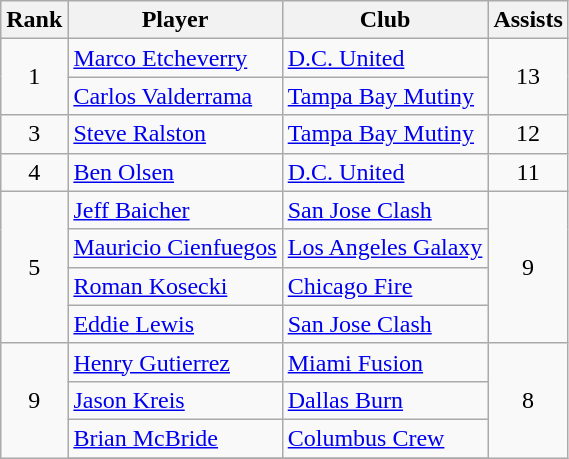<table class="wikitable" style="text-align:center">
<tr>
<th>Rank</th>
<th>Player</th>
<th>Club</th>
<th>Assists</th>
</tr>
<tr>
<td rowspan="2">1</td>
<td align="left"> <a href='#'>Marco Etcheverry</a></td>
<td align="left"><a href='#'>D.C. United</a></td>
<td rowspan="2">13</td>
</tr>
<tr>
<td align="left"> <a href='#'>Carlos Valderrama</a></td>
<td align="left"><a href='#'>Tampa Bay Mutiny</a></td>
</tr>
<tr>
<td>3</td>
<td align="left"> <a href='#'>Steve Ralston</a></td>
<td align="left"><a href='#'>Tampa Bay Mutiny</a></td>
<td>12</td>
</tr>
<tr>
<td>4</td>
<td align="left"> <a href='#'>Ben Olsen</a></td>
<td align="left"><a href='#'>D.C. United</a></td>
<td>11</td>
</tr>
<tr>
<td rowspan="4">5</td>
<td align="left"> <a href='#'>Jeff Baicher</a></td>
<td align="left"><a href='#'>San Jose Clash</a></td>
<td rowspan="4">9</td>
</tr>
<tr>
<td align="left"> <a href='#'>Mauricio Cienfuegos</a></td>
<td align="left"><a href='#'>Los Angeles Galaxy</a></td>
</tr>
<tr>
<td align="left"> <a href='#'>Roman Kosecki</a></td>
<td align="left"><a href='#'>Chicago Fire</a></td>
</tr>
<tr>
<td align="left"> <a href='#'>Eddie Lewis</a></td>
<td align="left"><a href='#'>San Jose Clash</a></td>
</tr>
<tr>
<td rowspan="4">9</td>
<td align="left"> <a href='#'>Henry Gutierrez</a></td>
<td align="left"><a href='#'>Miami Fusion</a></td>
<td rowspan="4">8</td>
</tr>
<tr>
<td align="left"> <a href='#'>Jason Kreis</a></td>
<td align="left"><a href='#'>Dallas Burn</a></td>
</tr>
<tr>
<td align="left"> <a href='#'>Brian McBride</a></td>
<td align="left"><a href='#'>Columbus Crew</a></td>
</tr>
<tr>
</tr>
</table>
